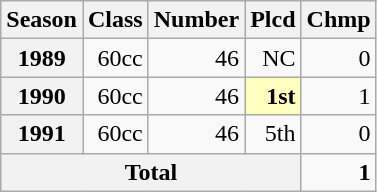<table class="wikitable" style="font-size:100%; text-align:right">
<tr>
<th>Season</th>
<th>Class</th>
<th>Number</th>
<th>Plcd</th>
<th>Chmp</th>
</tr>
<tr>
<th>1989</th>
<td>60cc</td>
<td>46</td>
<td>NC</td>
<td>0</td>
</tr>
<tr>
<th>1990</th>
<td>60cc</td>
<td>46</td>
<td style="background:#ffffbf;"><strong>1st</strong></td>
<td>1</td>
</tr>
<tr>
<th>1991</th>
<td>60cc</td>
<td>46</td>
<td>5th</td>
<td>0</td>
</tr>
<tr>
<th colspan=4>Total</th>
<td><strong>1</strong></td>
</tr>
</table>
